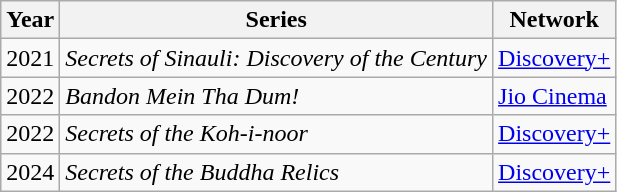<table class="wikitable">
<tr>
<th>Year</th>
<th>Series</th>
<th>Network</th>
</tr>
<tr>
<td>2021</td>
<td><em>Secrets of Sinauli: Discovery of the Century</em></td>
<td><a href='#'>Discovery+</a></td>
</tr>
<tr>
<td>2022</td>
<td><em>Bandon Mein Tha Dum!</em></td>
<td><a href='#'>Jio Cinema</a></td>
</tr>
<tr>
<td>2022</td>
<td><em>Secrets of the Koh-i-noor</em></td>
<td><a href='#'>Discovery+</a></td>
</tr>
<tr>
<td>2024</td>
<td><em>Secrets of the Buddha Relics</em></td>
<td><a href='#'>Discovery+</a></td>
</tr>
</table>
